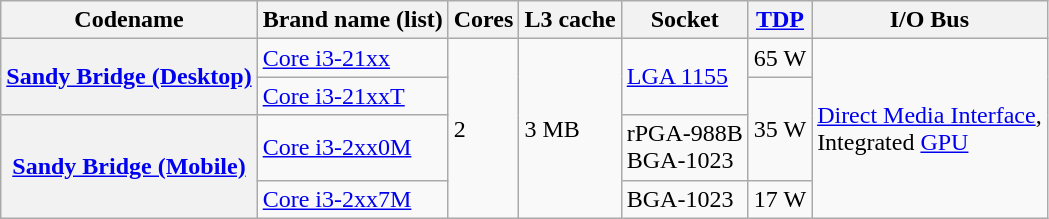<table class="wikitable">
<tr>
<th>Codename</th>
<th>Brand name (list)</th>
<th>Cores</th>
<th>L3 cache</th>
<th>Socket</th>
<th><a href='#'>TDP</a></th>
<th>I/O Bus</th>
</tr>
<tr>
<th rowspan="2"><a href='#'>Sandy Bridge (Desktop)</a></th>
<td><a href='#'>Core i3-21xx</a></td>
<td rowspan="4">2</td>
<td rowspan="4">3 MB</td>
<td rowspan="2"><a href='#'>LGA 1155</a></td>
<td>65 W</td>
<td rowspan="4"><a href='#'>Direct Media Interface</a>,<br>Integrated <a href='#'>GPU</a></td>
</tr>
<tr>
<td><a href='#'>Core i3-21xxT</a></td>
<td rowspan="2">35 W</td>
</tr>
<tr>
<th rowspan="2"><a href='#'>Sandy Bridge (Mobile)</a></th>
<td><a href='#'>Core i3-2xx0M</a></td>
<td>rPGA-988B<br>BGA-1023</td>
</tr>
<tr>
<td><a href='#'>Core i3-2xx7M</a></td>
<td>BGA-1023</td>
<td>17 W</td>
</tr>
</table>
